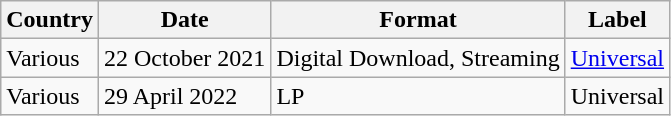<table class="wikitable">
<tr>
<th>Country</th>
<th>Date</th>
<th>Format</th>
<th>Label</th>
</tr>
<tr>
<td>Various</td>
<td>22 October 2021</td>
<td>Digital Download, Streaming</td>
<td><a href='#'>Universal</a></td>
</tr>
<tr>
<td>Various</td>
<td>29 April 2022</td>
<td>LP</td>
<td>Universal</td>
</tr>
</table>
